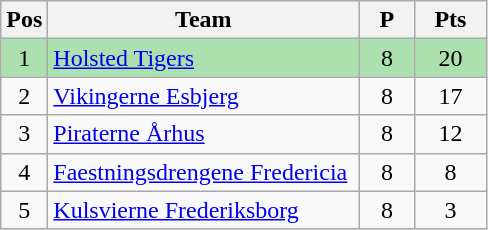<table class="wikitable" style="font-size: 100%">
<tr>
<th width=20>Pos</th>
<th width=200>Team</th>
<th width=30>P</th>
<th width=40>Pts</th>
</tr>
<tr align=center style="background:#ACE1AF;">
<td>1</td>
<td align="left"><a href='#'>Holsted Tigers</a></td>
<td>8</td>
<td>20</td>
</tr>
<tr align=center>
<td>2</td>
<td align="left"><a href='#'>Vikingerne Esbjerg</a></td>
<td>8</td>
<td>17</td>
</tr>
<tr align=center>
<td>3</td>
<td align="left"><a href='#'>Piraterne Århus</a></td>
<td>8</td>
<td>12</td>
</tr>
<tr align=center>
<td>4</td>
<td align="left"><a href='#'>Faestningsdrengene Fredericia</a></td>
<td>8</td>
<td>8</td>
</tr>
<tr align=center>
<td>5</td>
<td align="left"><a href='#'>Kulsvierne Frederiksborg</a></td>
<td>8</td>
<td>3</td>
</tr>
</table>
